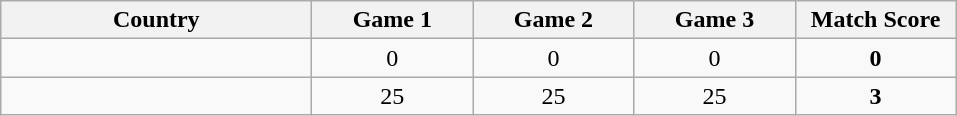<table class=wikitable style="text-align:center">
<tr>
<th>Country</th>
<th>Game 1</th>
<th>Game 2</th>
<th>Game 3</th>
<th>Match Score</th>
</tr>
<tr>
<td width=200></td>
<td width=100>0</td>
<td width=100>0</td>
<td width=100>0</td>
<td width=100><strong>0</strong></td>
</tr>
<tr>
<td></td>
<td>25</td>
<td>25</td>
<td>25</td>
<td><strong>3</strong></td>
</tr>
</table>
